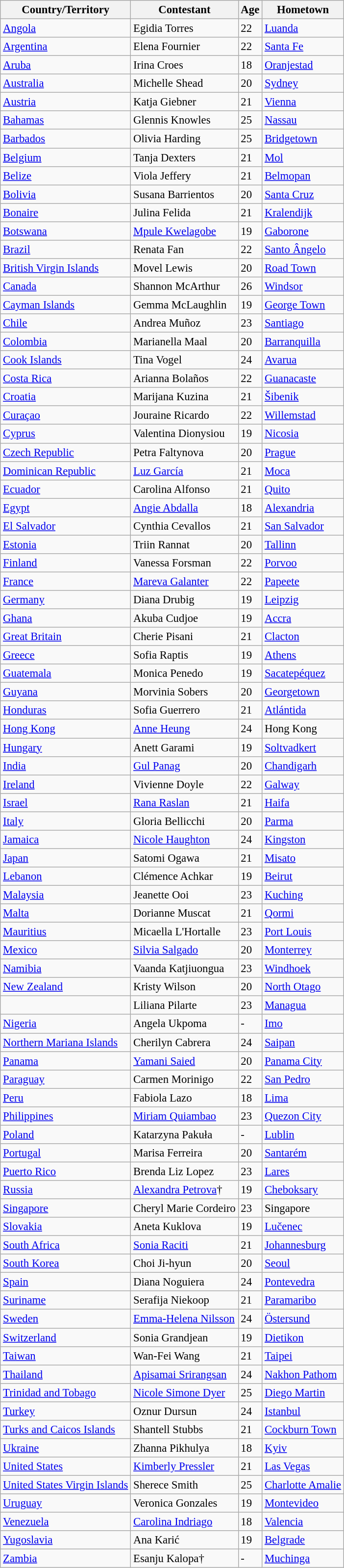<table class="wikitable sortable" style="font-size: 95%;">
<tr>
<th>Country/Territory</th>
<th>Contestant</th>
<th>Age</th>
<th>Hometown</th>
</tr>
<tr>
<td> <a href='#'>Angola</a></td>
<td>Egidia Torres</td>
<td>22</td>
<td><a href='#'>Luanda</a></td>
</tr>
<tr>
<td> <a href='#'>Argentina</a></td>
<td>Elena Fournier</td>
<td>22</td>
<td><a href='#'>Santa Fe</a></td>
</tr>
<tr>
<td> <a href='#'>Aruba</a></td>
<td>Irina Croes</td>
<td>18</td>
<td><a href='#'>Oranjestad</a></td>
</tr>
<tr>
<td> <a href='#'>Australia</a></td>
<td>Michelle Shead</td>
<td>20</td>
<td><a href='#'>Sydney</a></td>
</tr>
<tr>
<td> <a href='#'>Austria</a></td>
<td>Katja Giebner</td>
<td>21</td>
<td><a href='#'>Vienna</a></td>
</tr>
<tr>
<td> <a href='#'>Bahamas</a></td>
<td>Glennis Knowles</td>
<td>25</td>
<td><a href='#'>Nassau</a></td>
</tr>
<tr>
<td> <a href='#'>Barbados</a></td>
<td>Olivia Harding</td>
<td>25</td>
<td><a href='#'>Bridgetown</a></td>
</tr>
<tr>
<td> <a href='#'>Belgium</a></td>
<td>Tanja Dexters</td>
<td>21</td>
<td><a href='#'>Mol</a></td>
</tr>
<tr>
<td> <a href='#'>Belize</a></td>
<td>Viola Jeffery</td>
<td>21</td>
<td><a href='#'>Belmopan</a></td>
</tr>
<tr>
<td> <a href='#'>Bolivia</a></td>
<td>Susana Barrientos</td>
<td>20</td>
<td><a href='#'>Santa Cruz</a></td>
</tr>
<tr>
<td> <a href='#'>Bonaire</a></td>
<td>Julina Felida</td>
<td>21</td>
<td><a href='#'>Kralendijk</a></td>
</tr>
<tr>
<td> <a href='#'>Botswana</a></td>
<td><a href='#'>Mpule Kwelagobe</a></td>
<td>19</td>
<td><a href='#'>Gaborone</a></td>
</tr>
<tr>
<td> <a href='#'>Brazil</a></td>
<td>Renata Fan</td>
<td>22</td>
<td><a href='#'>Santo Ângelo</a></td>
</tr>
<tr>
<td> <a href='#'>British Virgin Islands</a></td>
<td>Movel Lewis</td>
<td>20</td>
<td><a href='#'>Road Town</a></td>
</tr>
<tr>
<td> <a href='#'>Canada</a></td>
<td>Shannon McArthur</td>
<td>26</td>
<td><a href='#'>Windsor</a></td>
</tr>
<tr>
<td> <a href='#'>Cayman Islands</a></td>
<td>Gemma McLaughlin</td>
<td>19</td>
<td><a href='#'>George Town</a></td>
</tr>
<tr>
<td> <a href='#'>Chile</a></td>
<td>Andrea Muñoz</td>
<td>23</td>
<td><a href='#'>Santiago</a></td>
</tr>
<tr>
<td> <a href='#'>Colombia</a></td>
<td>Marianella Maal</td>
<td>20</td>
<td><a href='#'>Barranquilla</a></td>
</tr>
<tr>
<td> <a href='#'>Cook Islands</a></td>
<td>Tina Vogel</td>
<td>24</td>
<td><a href='#'>Avarua</a></td>
</tr>
<tr>
<td> <a href='#'>Costa Rica</a></td>
<td>Arianna Bolaños</td>
<td>22</td>
<td><a href='#'>Guanacaste</a></td>
</tr>
<tr>
<td> <a href='#'>Croatia</a></td>
<td>Marijana Kuzina</td>
<td>21</td>
<td><a href='#'>Šibenik</a></td>
</tr>
<tr>
<td> <a href='#'>Curaçao</a></td>
<td>Jouraine Ricardo</td>
<td>22</td>
<td><a href='#'>Willemstad</a></td>
</tr>
<tr>
<td> <a href='#'>Cyprus</a></td>
<td>Valentina Dionysiou</td>
<td>19</td>
<td><a href='#'>Nicosia</a></td>
</tr>
<tr>
<td> <a href='#'>Czech Republic</a></td>
<td>Petra Faltynova</td>
<td>20</td>
<td><a href='#'>Prague</a></td>
</tr>
<tr>
<td> <a href='#'>Dominican Republic</a></td>
<td><a href='#'>Luz García</a></td>
<td>21</td>
<td><a href='#'>Moca</a></td>
</tr>
<tr>
<td> <a href='#'>Ecuador</a></td>
<td>Carolina Alfonso</td>
<td>21</td>
<td><a href='#'>Quito</a></td>
</tr>
<tr>
<td> <a href='#'>Egypt</a></td>
<td><a href='#'>Angie Abdalla</a></td>
<td>18</td>
<td><a href='#'>Alexandria</a></td>
</tr>
<tr>
<td> <a href='#'>El Salvador</a></td>
<td>Cynthia Cevallos</td>
<td>21</td>
<td><a href='#'>San Salvador</a></td>
</tr>
<tr>
<td> <a href='#'>Estonia</a></td>
<td>Triin Rannat</td>
<td>20</td>
<td><a href='#'>Tallinn</a></td>
</tr>
<tr>
<td> <a href='#'>Finland</a></td>
<td>Vanessa Forsman</td>
<td>22</td>
<td><a href='#'>Porvoo</a></td>
</tr>
<tr>
<td> <a href='#'>France</a></td>
<td><a href='#'>Mareva Galanter</a></td>
<td>22</td>
<td><a href='#'>Papeete</a></td>
</tr>
<tr>
<td> <a href='#'>Germany</a></td>
<td>Diana Drubig</td>
<td>19</td>
<td><a href='#'>Leipzig</a></td>
</tr>
<tr>
<td> <a href='#'>Ghana</a></td>
<td>Akuba Cudjoe</td>
<td>19</td>
<td><a href='#'>Accra</a></td>
</tr>
<tr>
<td> <a href='#'>Great Britain</a></td>
<td>Cherie Pisani</td>
<td>21</td>
<td><a href='#'>Clacton</a></td>
</tr>
<tr>
<td> <a href='#'>Greece</a></td>
<td>Sofia Raptis</td>
<td>19</td>
<td><a href='#'>Athens</a></td>
</tr>
<tr>
<td> <a href='#'>Guatemala</a></td>
<td>Monica Penedo</td>
<td>19</td>
<td><a href='#'>Sacatepéquez</a></td>
</tr>
<tr>
<td> <a href='#'>Guyana</a></td>
<td>Morvinia Sobers</td>
<td>20</td>
<td><a href='#'>Georgetown</a></td>
</tr>
<tr>
<td> <a href='#'>Honduras</a></td>
<td>Sofia Guerrero</td>
<td>21</td>
<td><a href='#'>Atlántida</a></td>
</tr>
<tr>
<td> <a href='#'>Hong Kong</a></td>
<td><a href='#'>Anne Heung</a></td>
<td>24</td>
<td>Hong Kong</td>
</tr>
<tr>
<td> <a href='#'>Hungary</a></td>
<td>Anett Garami</td>
<td>19</td>
<td><a href='#'>Soltvadkert</a></td>
</tr>
<tr>
<td> <a href='#'>India</a></td>
<td><a href='#'>Gul Panag</a></td>
<td>20</td>
<td><a href='#'>Chandigarh</a></td>
</tr>
<tr>
<td> <a href='#'>Ireland</a></td>
<td>Vivienne Doyle</td>
<td>22</td>
<td><a href='#'>Galway</a></td>
</tr>
<tr>
<td> <a href='#'>Israel</a></td>
<td><a href='#'>Rana Raslan</a></td>
<td>21</td>
<td><a href='#'>Haifa</a></td>
</tr>
<tr>
<td> <a href='#'>Italy</a></td>
<td>Gloria Bellicchi</td>
<td>20</td>
<td><a href='#'>Parma</a></td>
</tr>
<tr>
<td> <a href='#'>Jamaica</a></td>
<td><a href='#'>Nicole Haughton</a></td>
<td>24</td>
<td><a href='#'>Kingston</a></td>
</tr>
<tr>
<td> <a href='#'>Japan</a></td>
<td>Satomi Ogawa</td>
<td>21</td>
<td><a href='#'>Misato</a></td>
</tr>
<tr>
<td> <a href='#'>Lebanon</a></td>
<td>Clémence Achkar</td>
<td>19</td>
<td><a href='#'>Beirut</a></td>
</tr>
<tr>
<td> <a href='#'>Malaysia</a></td>
<td>Jeanette Ooi</td>
<td>23</td>
<td><a href='#'>Kuching</a></td>
</tr>
<tr>
<td> <a href='#'>Malta</a></td>
<td>Dorianne Muscat</td>
<td>21</td>
<td><a href='#'>Qormi</a></td>
</tr>
<tr>
<td> <a href='#'>Mauritius</a></td>
<td>Micaella L'Hortalle</td>
<td>23</td>
<td><a href='#'>Port Louis</a></td>
</tr>
<tr>
<td> <a href='#'>Mexico</a></td>
<td><a href='#'>Silvia Salgado</a></td>
<td>20</td>
<td><a href='#'>Monterrey</a></td>
</tr>
<tr>
<td> <a href='#'>Namibia</a></td>
<td>Vaanda Katjiuongua</td>
<td>23</td>
<td><a href='#'>Windhoek</a></td>
</tr>
<tr>
<td> <a href='#'>New Zealand</a></td>
<td>Kristy Wilson</td>
<td>20</td>
<td><a href='#'>North Otago</a></td>
</tr>
<tr>
<td></td>
<td>Liliana Pilarte</td>
<td>23</td>
<td><a href='#'>Managua</a></td>
</tr>
<tr>
<td> <a href='#'>Nigeria</a></td>
<td>Angela Ukpoma</td>
<td>-</td>
<td><a href='#'>Imo</a></td>
</tr>
<tr>
<td> <a href='#'>Northern Mariana Islands</a></td>
<td>Cherilyn Cabrera</td>
<td>24</td>
<td><a href='#'>Saipan</a></td>
</tr>
<tr>
<td> <a href='#'>Panama</a></td>
<td><a href='#'>Yamani Saied</a></td>
<td>20</td>
<td><a href='#'>Panama City</a></td>
</tr>
<tr>
<td> <a href='#'>Paraguay</a></td>
<td>Carmen Morinigo</td>
<td>22</td>
<td><a href='#'>San Pedro</a></td>
</tr>
<tr>
<td> <a href='#'>Peru</a></td>
<td>Fabiola Lazo</td>
<td>18</td>
<td><a href='#'>Lima</a></td>
</tr>
<tr>
<td> <a href='#'>Philippines</a></td>
<td><a href='#'>Miriam Quiambao</a></td>
<td>23</td>
<td><a href='#'>Quezon City</a></td>
</tr>
<tr>
<td> <a href='#'>Poland</a></td>
<td>Katarzyna Pakuła</td>
<td>-</td>
<td><a href='#'>Lublin</a></td>
</tr>
<tr>
<td> <a href='#'>Portugal</a></td>
<td>Marisa Ferreira</td>
<td>20</td>
<td><a href='#'>Santarém</a></td>
</tr>
<tr>
<td> <a href='#'>Puerto Rico</a></td>
<td>Brenda Liz Lopez</td>
<td>23</td>
<td><a href='#'>Lares</a></td>
</tr>
<tr>
<td> <a href='#'>Russia</a></td>
<td><a href='#'>Alexandra Petrova</a>†</td>
<td>19</td>
<td><a href='#'>Cheboksary</a></td>
</tr>
<tr>
<td> <a href='#'>Singapore</a></td>
<td>Cheryl Marie Cordeiro</td>
<td>23</td>
<td>Singapore</td>
</tr>
<tr>
<td> <a href='#'>Slovakia</a></td>
<td>Aneta Kuklova</td>
<td>19</td>
<td><a href='#'>Lučenec</a></td>
</tr>
<tr>
<td> <a href='#'>South Africa</a></td>
<td><a href='#'>Sonia Raciti</a></td>
<td>21</td>
<td><a href='#'>Johannesburg</a></td>
</tr>
<tr>
<td> <a href='#'>South Korea</a></td>
<td>Choi Ji-hyun</td>
<td>20</td>
<td><a href='#'>Seoul</a></td>
</tr>
<tr>
<td> <a href='#'>Spain</a></td>
<td>Diana Noguiera</td>
<td>24</td>
<td><a href='#'>Pontevedra</a></td>
</tr>
<tr>
<td> <a href='#'>Suriname</a></td>
<td>Serafija Niekoop</td>
<td>21</td>
<td><a href='#'>Paramaribo</a></td>
</tr>
<tr>
<td> <a href='#'>Sweden</a></td>
<td><a href='#'>Emma-Helena Nilsson</a></td>
<td>24</td>
<td><a href='#'>Östersund</a></td>
</tr>
<tr>
<td> <a href='#'>Switzerland</a></td>
<td>Sonia Grandjean</td>
<td>19</td>
<td><a href='#'>Dietikon</a></td>
</tr>
<tr>
<td> <a href='#'>Taiwan</a></td>
<td>Wan-Fei Wang</td>
<td>21</td>
<td><a href='#'>Taipei</a></td>
</tr>
<tr>
<td> <a href='#'>Thailand</a></td>
<td><a href='#'>Apisamai Srirangsan</a></td>
<td>24</td>
<td><a href='#'>Nakhon Pathom</a></td>
</tr>
<tr>
<td> <a href='#'>Trinidad and Tobago</a></td>
<td><a href='#'>Nicole Simone Dyer</a></td>
<td>25</td>
<td><a href='#'>Diego Martin</a></td>
</tr>
<tr>
<td> <a href='#'>Turkey</a></td>
<td>Oznur Dursun</td>
<td>24</td>
<td><a href='#'>Istanbul</a></td>
</tr>
<tr>
<td> <a href='#'>Turks and Caicos Islands</a></td>
<td>Shantell Stubbs</td>
<td>21</td>
<td><a href='#'>Cockburn Town</a></td>
</tr>
<tr>
<td> <a href='#'>Ukraine</a></td>
<td>Zhanna Pikhulya</td>
<td>18</td>
<td><a href='#'>Kyiv</a></td>
</tr>
<tr>
<td> <a href='#'>United States</a></td>
<td><a href='#'>Kimberly Pressler</a></td>
<td>21</td>
<td><a href='#'>Las Vegas</a></td>
</tr>
<tr>
<td> <a href='#'>United States Virgin Islands</a></td>
<td>Sherece Smith</td>
<td>25</td>
<td><a href='#'>Charlotte Amalie</a></td>
</tr>
<tr>
<td> <a href='#'>Uruguay</a></td>
<td>Veronica Gonzales</td>
<td>19</td>
<td><a href='#'>Montevideo</a></td>
</tr>
<tr>
<td> <a href='#'>Venezuela</a></td>
<td><a href='#'>Carolina Indriago</a></td>
<td>18</td>
<td><a href='#'>Valencia</a></td>
</tr>
<tr>
<td> <a href='#'>Yugoslavia</a></td>
<td>Ana Karić</td>
<td>19</td>
<td><a href='#'>Belgrade</a></td>
</tr>
<tr>
<td> <a href='#'>Zambia</a></td>
<td>Esanju Kalopa† </td>
<td>-</td>
<td><a href='#'>Muchinga</a></td>
</tr>
</table>
